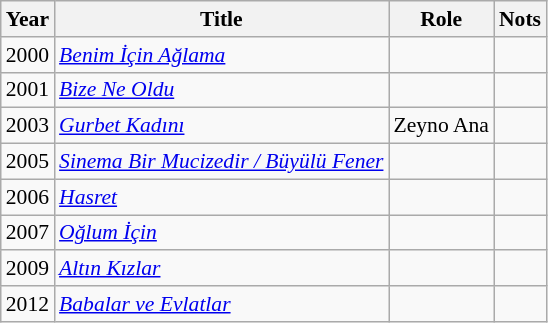<table class="wikitable" style="font-size: 90%;">
<tr>
<th>Year</th>
<th>Title</th>
<th>Role</th>
<th>Nots</th>
</tr>
<tr>
<td>2000</td>
<td><em><a href='#'>Benim İçin Ağlama</a></em></td>
<td></td>
<td></td>
</tr>
<tr>
<td>2001</td>
<td><em><a href='#'>Bize Ne Oldu</a></em></td>
<td></td>
<td></td>
</tr>
<tr>
<td>2003</td>
<td><em><a href='#'>Gurbet Kadını</a></em></td>
<td>Zeyno Ana</td>
<td></td>
</tr>
<tr>
<td>2005</td>
<td><em><a href='#'>Sinema Bir Mucizedir / Büyülü Fener</a></em></td>
<td></td>
<td></td>
</tr>
<tr>
<td>2006</td>
<td><em><a href='#'>Hasret</a></em></td>
<td></td>
<td></td>
</tr>
<tr>
<td>2007</td>
<td><em><a href='#'>Oğlum İçin</a></em></td>
<td></td>
<td></td>
</tr>
<tr>
<td>2009</td>
<td><em><a href='#'>Altın Kızlar</a></em></td>
<td></td>
<td></td>
</tr>
<tr>
<td>2012</td>
<td><em><a href='#'>Babalar ve Evlatlar</a></em></td>
<td></td>
<td></td>
</tr>
</table>
